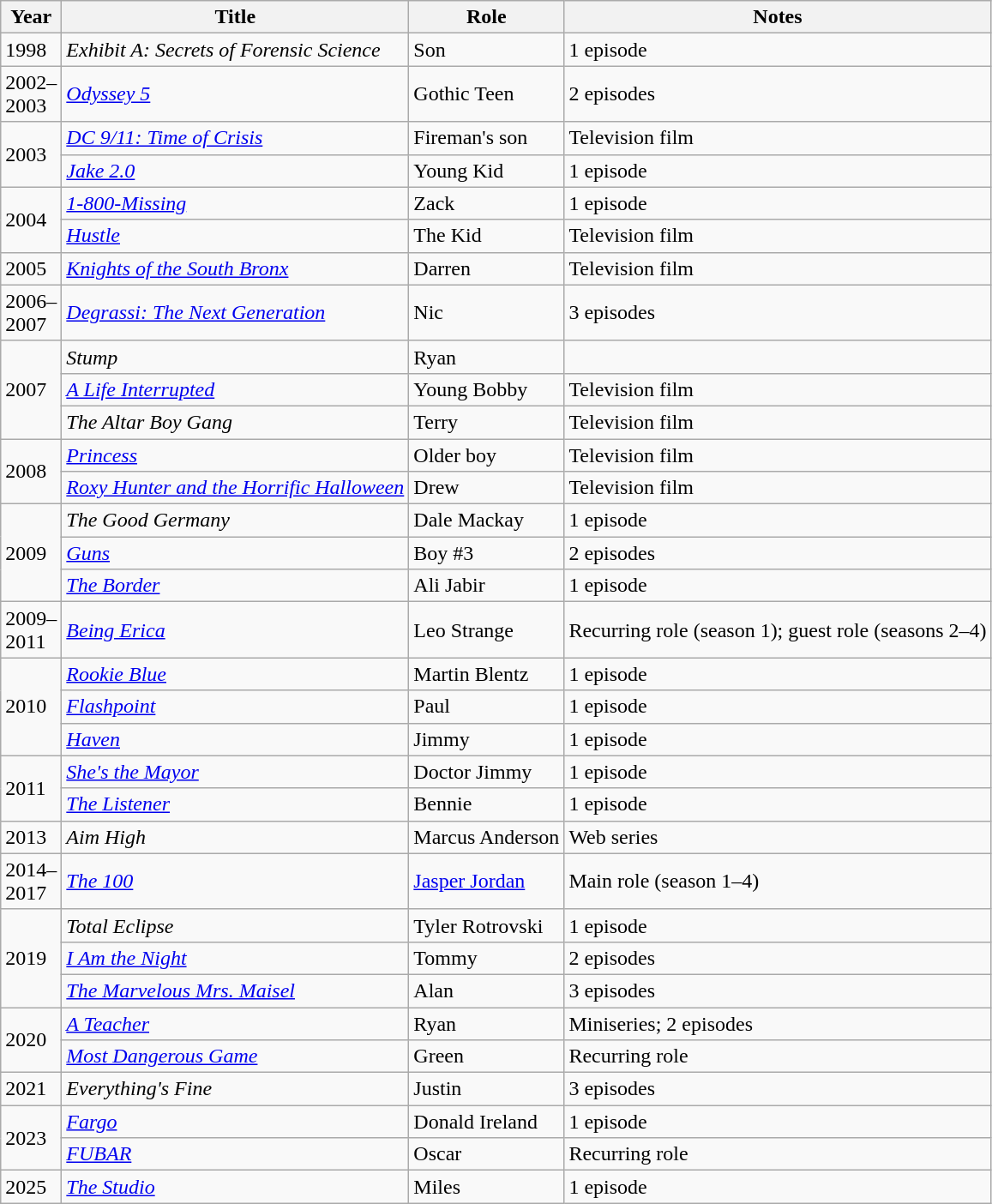<table class="wikitable sortable">
<tr>
<th scope="col">Year</th>
<th scope="col">Title</th>
<th scope="col">Role</th>
<th scope="col" class="unsortable">Notes</th>
</tr>
<tr>
<td>1998</td>
<td><em>Exhibit A: Secrets of Forensic Science</em></td>
<td>Son</td>
<td>1 episode</td>
</tr>
<tr>
<td>2002–<br>2003</td>
<td><em><a href='#'>Odyssey 5</a></em></td>
<td>Gothic Teen</td>
<td>2 episodes</td>
</tr>
<tr>
<td rowspan="2">2003</td>
<td><em><a href='#'>DC 9/11: Time of Crisis</a></em></td>
<td>Fireman's son</td>
<td>Television film</td>
</tr>
<tr>
<td><em><a href='#'>Jake 2.0</a></em></td>
<td>Young Kid</td>
<td>1 episode</td>
</tr>
<tr>
<td rowspan="2">2004</td>
<td><em><a href='#'>1-800-Missing</a></em></td>
<td>Zack</td>
<td>1 episode</td>
</tr>
<tr>
<td><em><a href='#'>Hustle</a></em></td>
<td>The Kid</td>
<td>Television film</td>
</tr>
<tr>
<td>2005</td>
<td><em><a href='#'>Knights of the South Bronx</a></em></td>
<td>Darren</td>
<td>Television film</td>
</tr>
<tr>
<td>2006–<br>2007</td>
<td><em><a href='#'>Degrassi: The Next Generation</a></em></td>
<td>Nic</td>
<td>3 episodes</td>
</tr>
<tr>
<td rowspan="3">2007</td>
<td><em>Stump</em></td>
<td>Ryan</td>
<td></td>
</tr>
<tr>
<td data-sort-value="Life Interrupted, A"><em><a href='#'>A Life Interrupted</a></em></td>
<td>Young Bobby</td>
<td>Television film</td>
</tr>
<tr>
<td data-sort-value="Altar Boy Gang, The"><em>The Altar Boy Gang</em></td>
<td>Terry</td>
<td>Television film</td>
</tr>
<tr>
<td rowspan="2">2008</td>
<td><em><a href='#'>Princess</a></em></td>
<td>Older boy</td>
<td>Television film</td>
</tr>
<tr>
<td><em><a href='#'>Roxy Hunter and the Horrific Halloween</a></em></td>
<td>Drew</td>
<td>Television film</td>
</tr>
<tr>
<td rowspan="3">2009</td>
<td data-sort-value="Good Germany, The"><em>The Good Germany</em></td>
<td>Dale Mackay</td>
<td>1 episode</td>
</tr>
<tr>
<td><em><a href='#'>Guns</a></em></td>
<td>Boy #3</td>
<td>2 episodes</td>
</tr>
<tr>
<td data-sort-value="Border, The"><em><a href='#'>The Border</a></em></td>
<td>Ali Jabir</td>
<td>1 episode</td>
</tr>
<tr>
<td>2009–<br>2011</td>
<td><em><a href='#'>Being Erica</a></em></td>
<td>Leo Strange</td>
<td>Recurring role (season 1); guest role (seasons 2–4)</td>
</tr>
<tr>
<td rowspan="3">2010</td>
<td><em><a href='#'>Rookie Blue</a></em></td>
<td>Martin Blentz</td>
<td>1 episode</td>
</tr>
<tr>
<td><em><a href='#'>Flashpoint</a></em></td>
<td>Paul</td>
<td>1 episode</td>
</tr>
<tr>
<td><em><a href='#'>Haven</a></em></td>
<td>Jimmy</td>
<td>1 episode</td>
</tr>
<tr>
<td rowspan="2">2011</td>
<td><em><a href='#'>She's the Mayor</a></em></td>
<td>Doctor Jimmy</td>
<td>1 episode</td>
</tr>
<tr>
<td data-sort-value="Listener, The"><em><a href='#'>The Listener</a></em></td>
<td>Bennie</td>
<td>1 episode</td>
</tr>
<tr>
<td>2013</td>
<td><em>Aim High</em></td>
<td>Marcus Anderson</td>
<td>Web series</td>
</tr>
<tr>
<td>2014–<br>2017</td>
<td data-sort-value="100, The"><em><a href='#'>The 100</a></em></td>
<td><a href='#'>Jasper Jordan</a></td>
<td>Main role (season 1–4)</td>
</tr>
<tr>
<td rowspan="3">2019</td>
<td><em>Total Eclipse</em></td>
<td>Tyler Rotrovski</td>
<td>1 episode</td>
</tr>
<tr>
<td><em><a href='#'>I Am the Night</a></em></td>
<td>Tommy</td>
<td>2 episodes</td>
</tr>
<tr>
<td data-sort-value="Marvelous Mrs. Maisel, The"><em><a href='#'>The Marvelous Mrs. Maisel</a></em></td>
<td>Alan</td>
<td>3 episodes</td>
</tr>
<tr>
<td rowspan="2">2020</td>
<td data-sort-value="Teacher, A"><em><a href='#'>A Teacher</a></em></td>
<td>Ryan</td>
<td>Miniseries; 2 episodes</td>
</tr>
<tr>
<td><em><a href='#'>Most Dangerous Game</a></em></td>
<td>Green</td>
<td>Recurring role</td>
</tr>
<tr>
<td>2021</td>
<td><em>Everything's Fine</em></td>
<td>Justin</td>
<td>3 episodes</td>
</tr>
<tr>
<td rowspan="2">2023</td>
<td><em><a href='#'>Fargo</a></em></td>
<td>Donald Ireland</td>
<td>1 episode</td>
</tr>
<tr>
<td><em><a href='#'>FUBAR</a></em></td>
<td>Oscar</td>
<td>Recurring role</td>
</tr>
<tr>
<td>2025</td>
<td data-sort-value="Studio, The"><em><a href='#'>The Studio</a></em></td>
<td>Miles</td>
<td>1 episode</td>
</tr>
</table>
